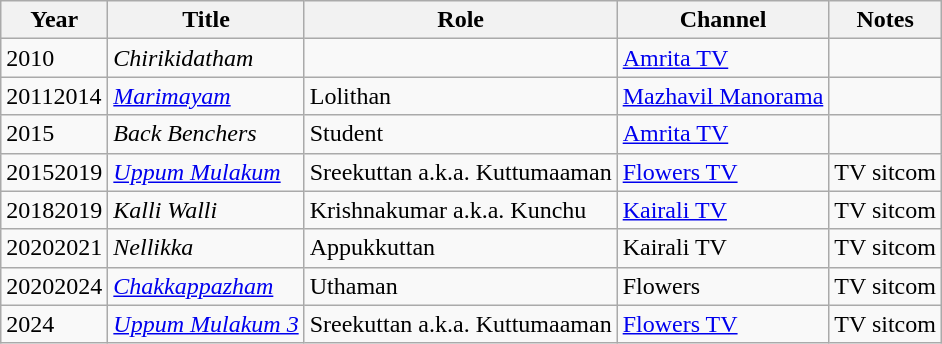<table class="wikitable sortable mw-collapsible">
<tr>
<th scope="col">Year</th>
<th scope="col">Title</th>
<th scope="col">Role</th>
<th scope="col">Channel</th>
<th class="unsortable" scope="col">Notes</th>
</tr>
<tr>
<td>2010</td>
<td><em>Chirikidatham</em></td>
<td></td>
<td><a href='#'>Amrita TV</a></td>
<td></td>
</tr>
<tr>
<td>20112014</td>
<td><em><a href='#'>Marimayam</a></em></td>
<td>Lolithan</td>
<td><a href='#'>Mazhavil Manorama</a></td>
<td></td>
</tr>
<tr>
<td>2015</td>
<td><em>Back Benchers</em></td>
<td>Student</td>
<td><a href='#'>Amrita TV</a></td>
<td></td>
</tr>
<tr>
<td>20152019</td>
<td><em><a href='#'>Uppum Mulakum</a></em></td>
<td>Sreekuttan a.k.a. Kuttumaaman</td>
<td><a href='#'>Flowers TV</a></td>
<td>TV sitcom</td>
</tr>
<tr>
<td>20182019</td>
<td><em>Kalli Walli</em></td>
<td>Krishnakumar a.k.a. Kunchu</td>
<td><a href='#'>Kairali TV</a></td>
<td>TV sitcom</td>
</tr>
<tr>
<td>20202021</td>
<td><em>Nellikka</em></td>
<td>Appukkuttan</td>
<td>Kairali TV</td>
<td>TV sitcom</td>
</tr>
<tr>
<td>20202024</td>
<td><em><a href='#'>Chakkappazham</a></em></td>
<td>Uthaman</td>
<td>Flowers</td>
<td>TV sitcom</td>
</tr>
<tr>
<td>2024</td>
<td><em><a href='#'>Uppum Mulakum 3</a></em></td>
<td>Sreekuttan a.k.a. Kuttumaaman</td>
<td><a href='#'>Flowers TV</a></td>
<td>TV sitcom</td>
</tr>
</table>
